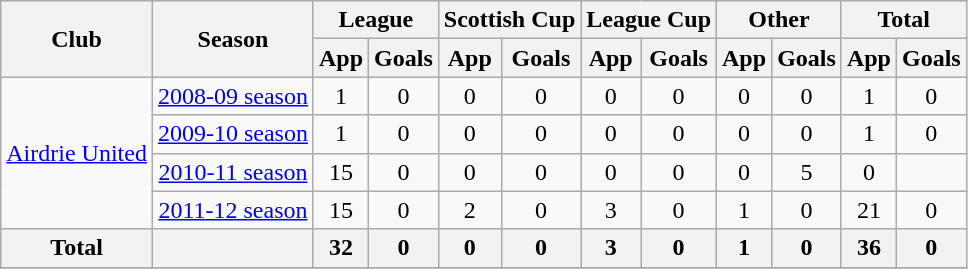<table class="wikitable">
<tr>
<th rowspan=2>Club</th>
<th rowspan=2>Season</th>
<th colspan=2>League</th>
<th colspan=2>Scottish Cup</th>
<th colspan=2>League Cup</th>
<th colspan=2>Other</th>
<th colspan=2>Total</th>
</tr>
<tr>
<th>App</th>
<th>Goals</th>
<th>App</th>
<th>Goals</th>
<th>App</th>
<th>Goals</th>
<th>App</th>
<th>Goals</th>
<th>App</th>
<th>Goals</th>
</tr>
<tr align=center>
<td rowspan=4><a href='#'>Airdrie United</a></td>
<td><a href='#'>2008-09 season</a></td>
<td>1</td>
<td>0</td>
<td>0</td>
<td>0</td>
<td>0</td>
<td>0</td>
<td>0</td>
<td>0</td>
<td>1</td>
<td>0</td>
</tr>
<tr align=center>
<td><a href='#'>2009-10 season</a></td>
<td>1</td>
<td>0</td>
<td>0</td>
<td>0</td>
<td>0</td>
<td>0</td>
<td>0</td>
<td>0</td>
<td>1</td>
<td>0</td>
</tr>
<tr align=center>
<td><a href='#'>2010-11 season</a></td>
<td>15</td>
<td>0</td>
<td 01>0</td>
<td>0</td>
<td>0</td>
<td>0</td>
<td>0</td>
<td>5</td>
<td>0</td>
</tr>
<tr align=center>
<td><a href='#'>2011-12 season</a></td>
<td>15</td>
<td>0</td>
<td>2</td>
<td>0</td>
<td>3</td>
<td>0</td>
<td>1</td>
<td>0</td>
<td>21</td>
<td>0</td>
</tr>
<tr align=center>
<th>Total</th>
<th></th>
<th>32</th>
<th>0</th>
<th>0</th>
<th>0</th>
<th>3</th>
<th>0</th>
<th>1</th>
<th>0</th>
<th>36</th>
<th>0</th>
</tr>
<tr>
</tr>
</table>
